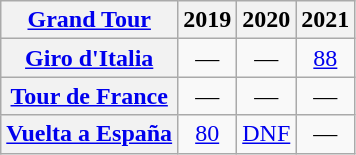<table class="wikitable plainrowheaders">
<tr>
<th scope="col"><a href='#'>Grand Tour</a></th>
<th scope="col">2019</th>
<th scope="col">2020</th>
<th scope="col">2021</th>
</tr>
<tr style="text-align:center;">
<th scope="row"> <a href='#'>Giro d'Italia</a></th>
<td>—</td>
<td>—</td>
<td><a href='#'>88</a></td>
</tr>
<tr style="text-align:center;">
<th scope="row"> <a href='#'>Tour de France</a></th>
<td>—</td>
<td>—</td>
<td>—</td>
</tr>
<tr style="text-align:center;">
<th scope="row"> <a href='#'>Vuelta a España</a></th>
<td><a href='#'>80</a></td>
<td><a href='#'>DNF</a></td>
<td>—</td>
</tr>
</table>
